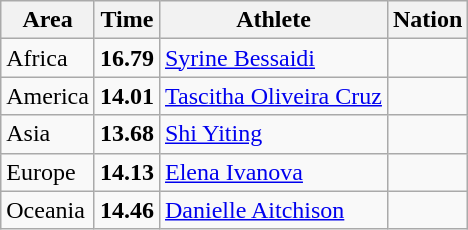<table class="wikitable">
<tr>
<th>Area</th>
<th>Time</th>
<th>Athlete</th>
<th>Nation</th>
</tr>
<tr>
<td>Africa</td>
<td><strong>16.79</strong></td>
<td><a href='#'>Syrine Bessaidi</a></td>
<td></td>
</tr>
<tr>
<td>America</td>
<td><strong>14.01</strong></td>
<td><a href='#'>Tascitha Oliveira Cruz</a></td>
<td></td>
</tr>
<tr>
<td>Asia</td>
<td><strong>13.68</strong> </td>
<td><a href='#'>Shi Yiting</a></td>
<td></td>
</tr>
<tr>
<td>Europe</td>
<td><strong>14.13</strong></td>
<td><a href='#'>Elena Ivanova</a></td>
<td></td>
</tr>
<tr>
<td>Oceania</td>
<td><strong>14.46</strong></td>
<td><a href='#'>Danielle Aitchison</a></td>
<td></td>
</tr>
</table>
